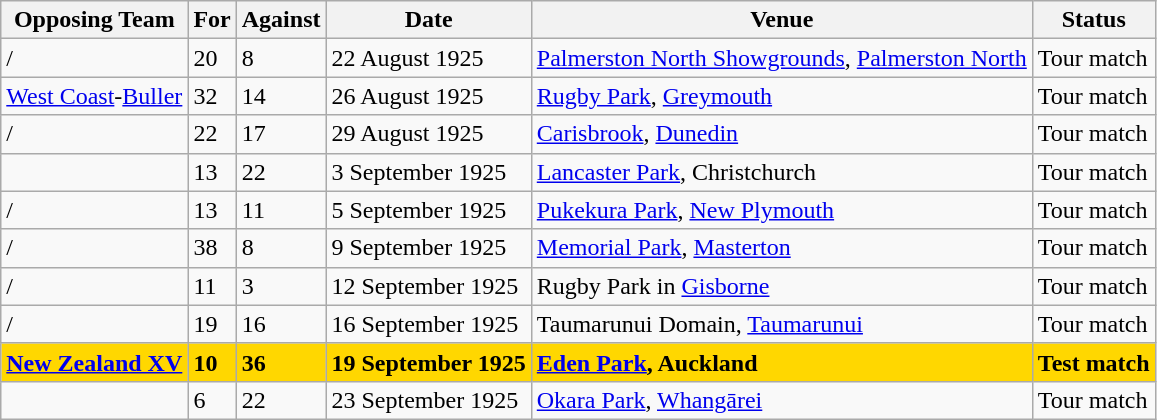<table class=wikitable>
<tr>
<th>Opposing Team</th>
<th>For</th>
<th>Against</th>
<th>Date</th>
<th>Venue</th>
<th>Status</th>
</tr>
<tr>
<td> /<br></td>
<td>20</td>
<td>8</td>
<td>22 August 1925</td>
<td><a href='#'>Palmerston North Showgrounds</a>, <a href='#'>Palmerston North</a></td>
<td>Tour match</td>
</tr>
<tr>
<td> <a href='#'>West Coast</a>-<a href='#'>Buller</a></td>
<td>32</td>
<td>14</td>
<td>26 August 1925</td>
<td><a href='#'>Rugby Park</a>, <a href='#'>Greymouth</a></td>
<td>Tour match</td>
</tr>
<tr>
<td> /<br></td>
<td>22</td>
<td>17</td>
<td>29 August 1925</td>
<td><a href='#'>Carisbrook</a>, <a href='#'>Dunedin</a></td>
<td>Tour match</td>
</tr>
<tr>
<td></td>
<td>13</td>
<td>22</td>
<td>3 September 1925</td>
<td><a href='#'>Lancaster Park</a>, Christchurch</td>
<td>Tour match</td>
</tr>
<tr>
<td> /<br></td>
<td>13</td>
<td>11</td>
<td>5 September 1925</td>
<td><a href='#'>Pukekura Park</a>, <a href='#'>New Plymouth</a></td>
<td>Tour match</td>
</tr>
<tr>
<td> /<br></td>
<td>38</td>
<td>8</td>
<td>9 September 1925</td>
<td><a href='#'>Memorial Park</a>, <a href='#'>Masterton</a></td>
<td>Tour match</td>
</tr>
<tr>
<td> /<br></td>
<td>11</td>
<td>3</td>
<td>12 September 1925</td>
<td>Rugby Park in <a href='#'>Gisborne</a></td>
<td>Tour match</td>
</tr>
<tr>
<td> /<br></td>
<td>19</td>
<td>16</td>
<td>16 September 1925</td>
<td>Taumarunui Domain, <a href='#'>Taumarunui</a></td>
<td>Tour match</td>
</tr>
<tr bgcolor=gold>
<td> <strong><a href='#'>New Zealand XV</a></strong></td>
<td><strong>10</strong></td>
<td><strong>36</strong></td>
<td><strong>19 September 1925</strong></td>
<td><strong><a href='#'>Eden Park</a>, Auckland</strong></td>
<td><strong>Test match</strong></td>
</tr>
<tr>
<td></td>
<td>6</td>
<td>22</td>
<td>23 September 1925</td>
<td><a href='#'>Okara Park</a>, <a href='#'>Whangārei</a></td>
<td>Tour match</td>
</tr>
</table>
